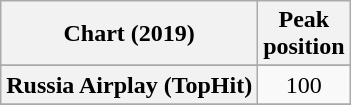<table class="wikitable sortable plainrowheaders" style="text-align:center">
<tr>
<th scope="col">Chart (2019)</th>
<th scope="col">Peak<br>position</th>
</tr>
<tr>
</tr>
<tr>
<th scope="row">Russia Airplay (TopHit)</th>
<td>100</td>
</tr>
<tr>
</tr>
</table>
